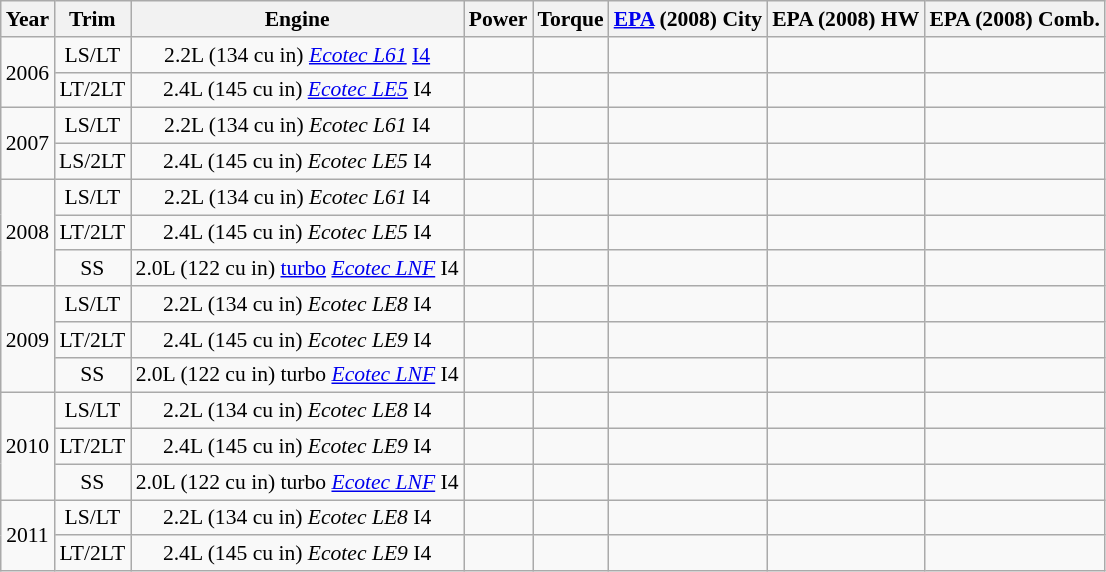<table class="wikitable" style="text-align:center; font-size:90%;">
<tr>
<th>Year</th>
<th>Trim</th>
<th>Engine</th>
<th>Power</th>
<th>Torque</th>
<th><a href='#'>EPA</a> (2008) City</th>
<th>EPA (2008) HW</th>
<th>EPA (2008) Comb.</th>
</tr>
<tr>
<td rowspan=2>2006</td>
<td>LS/LT</td>
<td>2.2L (134 cu in) <em><a href='#'>Ecotec L61</a></em> <a href='#'>I4</a></td>
<td></td>
<td></td>
<td></td>
<td></td>
<td></td>
</tr>
<tr>
<td>LT/2LT</td>
<td>2.4L (145 cu in) <em><a href='#'>Ecotec LE5</a></em> I4</td>
<td></td>
<td></td>
<td></td>
<td></td>
<td></td>
</tr>
<tr>
<td rowspan=2>2007</td>
<td>LS/LT</td>
<td>2.2L (134 cu in) <em>Ecotec L61</em> I4</td>
<td></td>
<td></td>
<td></td>
<td></td>
<td></td>
</tr>
<tr>
<td>LS/2LT</td>
<td>2.4L (145 cu in) <em>Ecotec LE5</em> I4</td>
<td></td>
<td></td>
<td></td>
<td></td>
<td></td>
</tr>
<tr>
<td rowspan=3>2008</td>
<td>LS/LT</td>
<td>2.2L (134 cu in) <em>Ecotec L61</em> I4</td>
<td></td>
<td></td>
<td></td>
<td></td>
<td></td>
</tr>
<tr>
<td>LT/2LT</td>
<td>2.4L (145 cu in) <em>Ecotec LE5</em> I4</td>
<td></td>
<td></td>
<td></td>
<td></td>
<td></td>
</tr>
<tr>
<td>SS</td>
<td>2.0L (122 cu in) <a href='#'>turbo</a> <em><a href='#'>Ecotec LNF</a></em> I4</td>
<td></td>
<td></td>
<td></td>
<td></td>
<td></td>
</tr>
<tr>
<td rowspan=3>2009</td>
<td>LS/LT</td>
<td>2.2L (134 cu in) <em>Ecotec LE8</em> I4</td>
<td></td>
<td></td>
<td></td>
<td></td>
<td></td>
</tr>
<tr>
<td>LT/2LT</td>
<td>2.4L (145 cu in) <em>Ecotec LE9</em> I4</td>
<td></td>
<td></td>
<td></td>
<td></td>
<td></td>
</tr>
<tr>
<td>SS</td>
<td>2.0L (122 cu in) turbo <em><a href='#'>Ecotec LNF</a></em> I4</td>
<td></td>
<td></td>
<td></td>
<td></td>
<td></td>
</tr>
<tr>
<td rowspan=3>2010</td>
<td>LS/LT</td>
<td>2.2L (134 cu in) <em>Ecotec LE8</em> I4</td>
<td></td>
<td></td>
<td></td>
<td></td>
<td></td>
</tr>
<tr>
<td>LT/2LT</td>
<td>2.4L (145 cu in) <em>Ecotec LE9</em> I4</td>
<td></td>
<td></td>
<td></td>
<td></td>
<td></td>
</tr>
<tr>
<td>SS</td>
<td>2.0L (122 cu in) turbo <em><a href='#'>Ecotec LNF</a></em> I4</td>
<td></td>
<td></td>
<td></td>
<td></td>
<td></td>
</tr>
<tr>
<td rowspan=2>2011</td>
<td>LS/LT</td>
<td>2.2L (134 cu in) <em>Ecotec LE8</em> I4</td>
<td></td>
<td></td>
<td></td>
<td></td>
<td></td>
</tr>
<tr>
<td>LT/2LT</td>
<td>2.4L (145 cu in) <em>Ecotec LE9</em> I4</td>
<td></td>
<td></td>
<td></td>
<td></td>
<td></td>
</tr>
</table>
